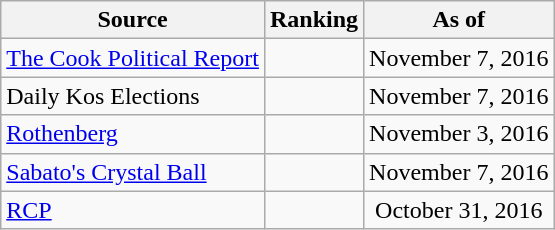<table class="wikitable" style="text-align:center">
<tr>
<th>Source</th>
<th>Ranking</th>
<th>As of</th>
</tr>
<tr>
<td align=left><a href='#'>The Cook Political Report</a></td>
<td></td>
<td>November 7, 2016</td>
</tr>
<tr>
<td align=left>Daily Kos Elections</td>
<td></td>
<td>November 7, 2016</td>
</tr>
<tr>
<td align=left><a href='#'>Rothenberg</a></td>
<td></td>
<td>November 3, 2016</td>
</tr>
<tr>
<td align=left><a href='#'>Sabato's Crystal Ball</a></td>
<td></td>
<td>November 7, 2016</td>
</tr>
<tr>
<td align="left"><a href='#'>RCP</a></td>
<td></td>
<td>October 31, 2016</td>
</tr>
</table>
